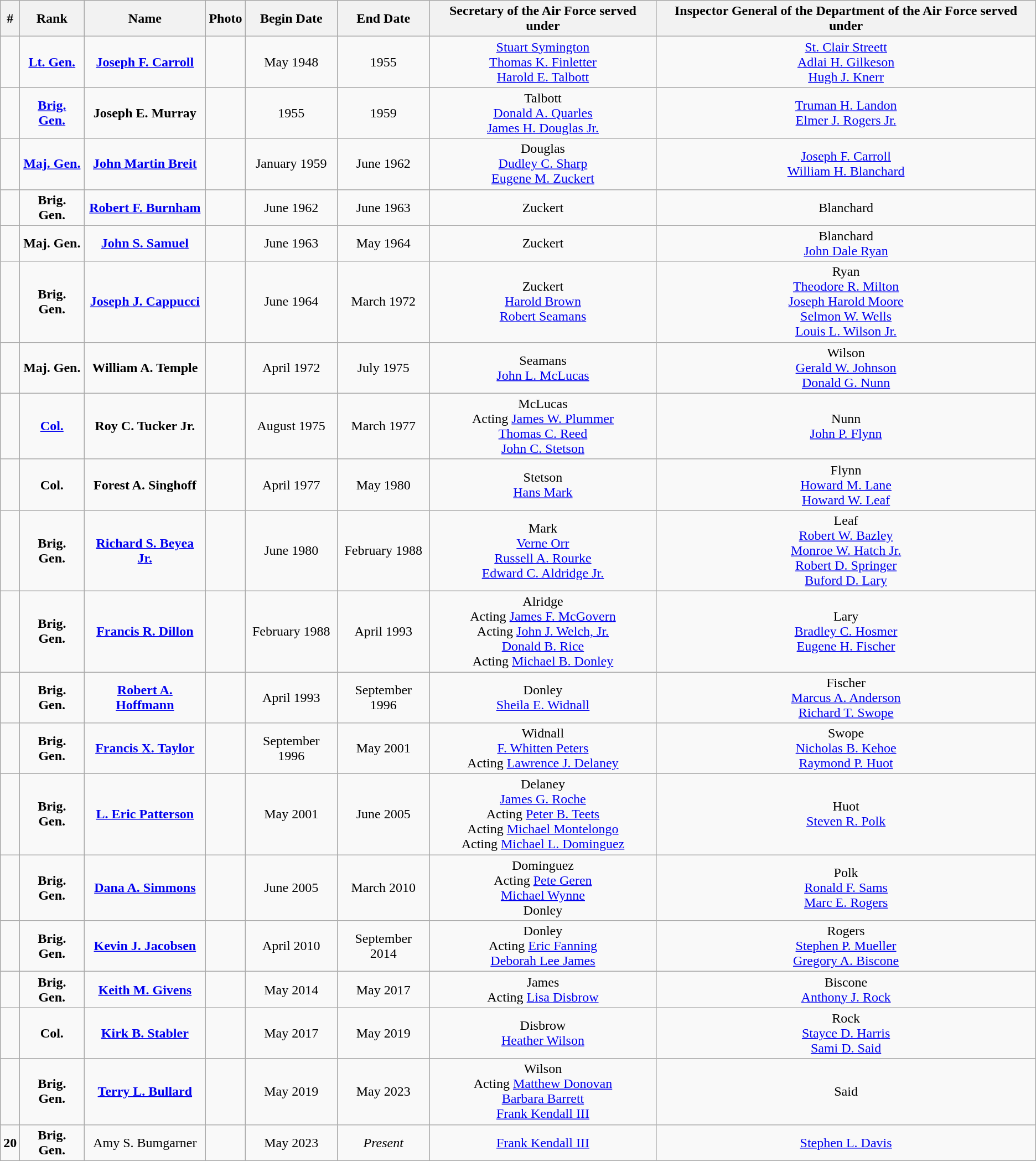<table class="wikitable sortable" style="text-align:center">
<tr>
<th Class=unsortable>#</th>
<th class=unsortable>Rank</th>
<th class=unsortable>Name</th>
<th class=unsortable>Photo</th>
<th class=unsortable>Begin Date</th>
<th class=unsortable>End Date</th>
<th class=unsortable>Secretary of the Air Force served under</th>
<th class=unsortable>Inspector General of the Department of the Air Force served under</th>
</tr>
<tr>
<td></td>
<td><a href='#'><strong>Lt. Gen.</strong></a></td>
<td><a href='#'><strong>Joseph F. Carroll</strong></a></td>
<td></td>
<td>May 1948</td>
<td>1955</td>
<td><a href='#'>Stuart Symington</a><br><a href='#'>Thomas K. Finletter</a><br><a href='#'>Harold E. Talbott</a></td>
<td><a href='#'>St. Clair Streett</a><br><a href='#'>Adlai H. Gilkeson</a><br><a href='#'>Hugh J. Knerr</a></td>
</tr>
<tr>
<td></td>
<td><a href='#'><strong>Brig. Gen.</strong></a></td>
<td><strong>Joseph E. Murray</strong></td>
<td></td>
<td>1955</td>
<td>1959</td>
<td>Talbott<br><a href='#'>Donald A. Quarles</a><br><a href='#'>James H. Douglas Jr.</a></td>
<td><a href='#'>Truman H. Landon</a><br><a href='#'>Elmer J. Rogers Jr.</a></td>
</tr>
<tr>
<td></td>
<td><a href='#'><strong>Maj. Gen.</strong></a></td>
<td><strong><a href='#'>John Martin Breit</a></strong></td>
<td></td>
<td>January 1959</td>
<td>June 1962</td>
<td>Douglas<br><a href='#'>Dudley C. Sharp</a><br><a href='#'>Eugene M. Zuckert</a></td>
<td><a href='#'>Joseph F. Carroll</a><br><a href='#'>William H. Blanchard</a></td>
</tr>
<tr>
<td></td>
<td><strong>Brig. Gen.</strong></td>
<td><strong><a href='#'>Robert F. Burnham</a></strong></td>
<td></td>
<td>June 1962</td>
<td>June 1963</td>
<td>Zuckert</td>
<td>Blanchard</td>
</tr>
<tr>
<td></td>
<td><strong>Maj. Gen.</strong></td>
<td><strong><a href='#'>John S. Samuel</a></strong></td>
<td></td>
<td>June 1963</td>
<td>May 1964</td>
<td>Zuckert</td>
<td>Blanchard<br><a href='#'>John Dale Ryan</a></td>
</tr>
<tr>
<td></td>
<td><strong>Brig. Gen.</strong></td>
<td><strong><a href='#'>Joseph J. Cappucci</a></strong></td>
<td></td>
<td>June 1964</td>
<td>March 1972</td>
<td>Zuckert<br><a href='#'>Harold Brown</a><br><a href='#'>Robert Seamans</a></td>
<td>Ryan<br><a href='#'>Theodore R. Milton</a><br><a href='#'>Joseph Harold Moore</a><br><a href='#'>Selmon W. Wells</a><br><a href='#'>Louis L. Wilson Jr.</a></td>
</tr>
<tr>
<td></td>
<td><strong>Maj. Gen.</strong></td>
<td><strong>William A. Temple</strong></td>
<td></td>
<td>April 1972</td>
<td>July 1975</td>
<td>Seamans<br><a href='#'>John L. McLucas</a></td>
<td>Wilson<br><a href='#'>Gerald W. Johnson</a><br><a href='#'>Donald G. Nunn</a></td>
</tr>
<tr>
<td></td>
<td><a href='#'><strong>Col.</strong></a></td>
<td><strong>Roy C. Tucker Jr.</strong></td>
<td></td>
<td>August 1975</td>
<td>March 1977</td>
<td>McLucas<br>Acting <a href='#'>James W. Plummer</a><br><a href='#'>Thomas C. Reed</a><br><a href='#'>John C. Stetson</a></td>
<td>Nunn<br><a href='#'>John P. Flynn</a></td>
</tr>
<tr>
<td></td>
<td><strong>Col.</strong></td>
<td><strong>Forest A. Singhoff</strong></td>
<td></td>
<td>April 1977</td>
<td>May 1980</td>
<td>Stetson<br><a href='#'>Hans Mark</a></td>
<td>Flynn<br><a href='#'>Howard M. Lane</a><br><a href='#'>Howard W. Leaf</a></td>
</tr>
<tr>
<td></td>
<td><strong>Brig. Gen.</strong></td>
<td><strong><a href='#'>Richard S. Beyea Jr.</a></strong></td>
<td></td>
<td>June 1980</td>
<td>February 1988</td>
<td>Mark<br><a href='#'>Verne Orr</a><br><a href='#'>Russell A. Rourke</a><br><a href='#'>Edward C. Aldridge Jr.</a></td>
<td>Leaf<br><a href='#'>Robert W. Bazley</a><br><a href='#'>Monroe W. Hatch Jr.</a><br><a href='#'>Robert D. Springer</a><br><a href='#'>Buford D. Lary</a></td>
</tr>
<tr>
<td></td>
<td><strong>Brig. Gen.</strong></td>
<td><strong><a href='#'>Francis R. Dillon</a></strong></td>
<td></td>
<td>February 1988</td>
<td>April 1993</td>
<td>Alridge<br>Acting <a href='#'>James F. McGovern</a><br>Acting <a href='#'>John J. Welch, Jr.</a><br><a href='#'>Donald B. Rice</a><br>Acting <a href='#'>Michael B. Donley</a></td>
<td>Lary<br><a href='#'>Bradley C. Hosmer</a><br><a href='#'>Eugene H. Fischer</a></td>
</tr>
<tr>
<td></td>
<td><strong>Brig. Gen.</strong></td>
<td><strong><a href='#'>Robert A. Hoffmann</a></strong></td>
<td></td>
<td>April 1993</td>
<td>September 1996</td>
<td>Donley<br><a href='#'>Sheila E. Widnall</a></td>
<td>Fischer<br><a href='#'>Marcus A. Anderson</a><br><a href='#'>Richard T. Swope</a></td>
</tr>
<tr>
<td></td>
<td><strong>Brig. Gen.</strong></td>
<td><strong><a href='#'>Francis X. Taylor</a></strong></td>
<td></td>
<td>September 1996</td>
<td>May 2001</td>
<td>Widnall<br><a href='#'>F. Whitten Peters</a><br>Acting <a href='#'>Lawrence J. Delaney</a></td>
<td>Swope<br><a href='#'>Nicholas B. Kehoe</a><br><a href='#'>Raymond P. Huot</a></td>
</tr>
<tr>
<td></td>
<td><strong>Brig. Gen.</strong></td>
<td><strong><a href='#'>L. Eric Patterson</a></strong></td>
<td></td>
<td>May 2001</td>
<td>June 2005</td>
<td>Delaney<br><a href='#'>James G. Roche</a><br>Acting <a href='#'>Peter B. Teets</a><br>Acting <a href='#'>Michael Montelongo</a><br>Acting <a href='#'>Michael L. Dominguez</a></td>
<td>Huot<br><a href='#'>Steven R. Polk</a></td>
</tr>
<tr>
<td></td>
<td><strong>Brig. Gen.</strong></td>
<td><strong><a href='#'>Dana A. Simmons</a></strong></td>
<td></td>
<td>June 2005</td>
<td>March 2010</td>
<td>Dominguez<br>Acting <a href='#'>Pete Geren</a><br><a href='#'>Michael Wynne</a><br>Donley</td>
<td>Polk<br><a href='#'>Ronald F. Sams</a><br><a href='#'>Marc E. Rogers</a></td>
</tr>
<tr>
<td></td>
<td><strong>Brig. Gen.</strong></td>
<td><strong><a href='#'>Kevin J. Jacobsen</a></strong></td>
<td></td>
<td>April 2010</td>
<td>September 2014</td>
<td>Donley<br>Acting <a href='#'>Eric Fanning</a><br><a href='#'>Deborah Lee James</a></td>
<td>Rogers<br><a href='#'>Stephen P. Mueller</a><br><a href='#'>Gregory A. Biscone</a></td>
</tr>
<tr>
<td></td>
<td><strong>Brig. Gen.</strong></td>
<td><strong><a href='#'>Keith M. Givens</a></strong></td>
<td></td>
<td>May 2014</td>
<td>May 2017</td>
<td>James<br>Acting <a href='#'>Lisa Disbrow</a></td>
<td>Biscone<br><a href='#'>Anthony J. Rock</a></td>
</tr>
<tr>
<td></td>
<td><strong>Col.</strong></td>
<td><strong><a href='#'>Kirk B. Stabler</a></strong></td>
<td></td>
<td>May 2017</td>
<td>May 2019</td>
<td>Disbrow<br><a href='#'>Heather Wilson</a></td>
<td>Rock<br><a href='#'>Stayce D. Harris</a><br><a href='#'>Sami D. Said</a></td>
</tr>
<tr>
<td></td>
<td><strong>Brig. Gen.</strong></td>
<td><strong><a href='#'>Terry L. Bullard</a></strong></td>
<td></td>
<td>May 2019</td>
<td>May 2023</td>
<td>Wilson<br>Acting <a href='#'>Matthew Donovan</a><br><a href='#'>Barbara Barrett</a><br><a href='#'>Frank Kendall III</a></td>
<td>Said</td>
</tr>
<tr>
<td><strong>20</strong></td>
<td><strong>Brig. Gen.</strong></td>
<td>Amy S. Bumgarner</td>
<td></td>
<td>May 2023</td>
<td><em>Present</em></td>
<td><a href='#'>Frank Kendall III</a></td>
<td><a href='#'>Stephen L. Davis</a></td>
</tr>
</table>
